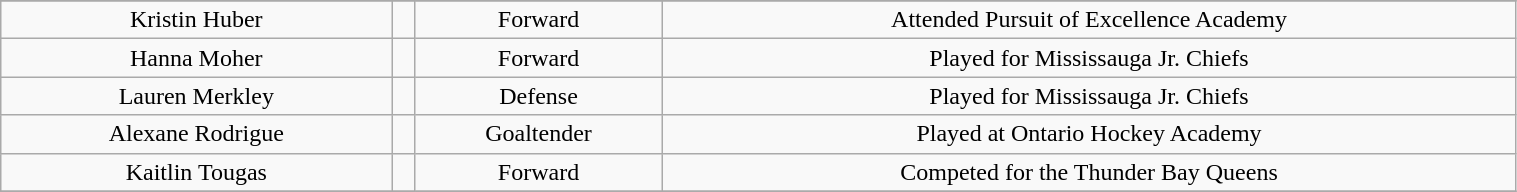<table class="wikitable" width="80%">
<tr align="center">
</tr>
<tr align="center" bgcolor="">
<td>Kristin Huber</td>
<td></td>
<td>Forward</td>
<td>Attended Pursuit of Excellence Academy</td>
</tr>
<tr align="center" bgcolor="">
<td>Hanna Moher</td>
<td></td>
<td>Forward</td>
<td>Played for Mississauga Jr. Chiefs</td>
</tr>
<tr align="center" bgcolor="">
<td>Lauren Merkley</td>
<td></td>
<td>Defense</td>
<td>Played for Mississauga Jr. Chiefs</td>
</tr>
<tr align="center" bgcolor="">
<td>Alexane Rodrigue</td>
<td></td>
<td>Goaltender</td>
<td>Played at Ontario Hockey Academy</td>
</tr>
<tr align="center" bgcolor="">
<td>Kaitlin Tougas</td>
<td></td>
<td>Forward</td>
<td>Competed for the Thunder Bay Queens</td>
</tr>
<tr align="center" bgcolor="">
</tr>
</table>
